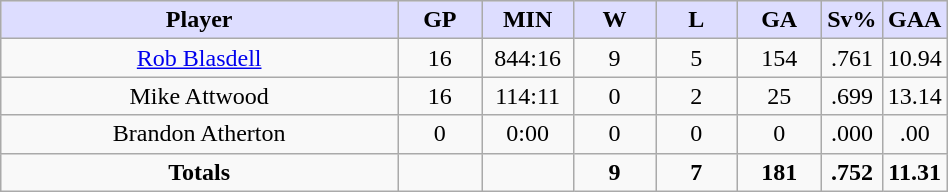<table class="wikitable sortable" style="width:50%;">
<tr style="text-align:center; background:#ddd;">
<th style="background:#ddf; width:50%;">Player</th>
<th style="background:#ddf; width:10%;">GP</th>
<th style="background:#ddf; width:10%;">MIN</th>
<th style="background:#ddf; width:10%;">W</th>
<th style="background:#ddf; width:10%;">L</th>
<th style="background:#ddf; width:10%;">GA</th>
<th style="background:#ddf; width:10%;">Sv%</th>
<th style="background:#ddf; width:10%;">GAA</th>
</tr>
<tr align=center>
<td><a href='#'>Rob Blasdell</a></td>
<td>16</td>
<td>844:16</td>
<td>9</td>
<td>5</td>
<td>154</td>
<td>.761</td>
<td>10.94</td>
</tr>
<tr align=center>
<td>Mike Attwood</td>
<td>16</td>
<td>114:11</td>
<td>0</td>
<td>2</td>
<td>25</td>
<td>.699</td>
<td>13.14</td>
</tr>
<tr align=center>
<td>Brandon Atherton</td>
<td>0</td>
<td>0:00</td>
<td>0</td>
<td>0</td>
<td>0</td>
<td>.000</td>
<td>.00</td>
</tr>
<tr align=center>
<td><strong>Totals</strong></td>
<td></td>
<td></td>
<td><strong>9</strong></td>
<td><strong>7</strong></td>
<td><strong> 181</strong></td>
<td><strong> .752</strong></td>
<td><strong> 11.31</strong></td>
</tr>
</table>
